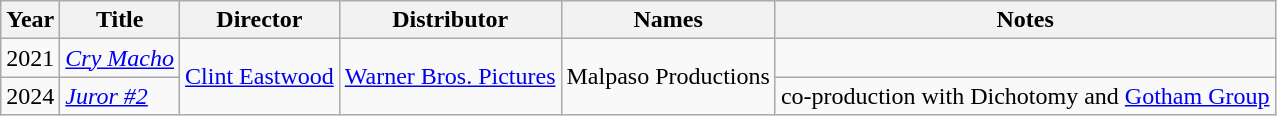<table class="wikitable sortable">
<tr>
<th>Year</th>
<th>Title</th>
<th>Director</th>
<th>Distributor</th>
<th>Names</th>
<th>Notes</th>
</tr>
<tr>
<td>2021</td>
<td><em><a href='#'>Cry Macho</a></em></td>
<td rowspan="2"><a href='#'>Clint Eastwood</a></td>
<td rowspan="2"><a href='#'>Warner Bros. Pictures</a></td>
<td rowspan="2">Malpaso Productions</td>
<td></td>
</tr>
<tr>
<td>2024</td>
<td><em><a href='#'>Juror #2</a></em></td>
<td>co-production with Dichotomy and <a href='#'>Gotham Group</a></td>
</tr>
</table>
